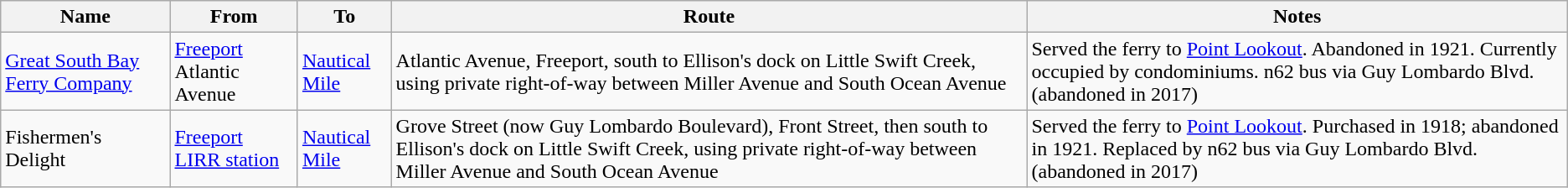<table class=wikitable>
<tr>
<th>Name</th>
<th>From</th>
<th>To</th>
<th>Route</th>
<th>Notes</th>
</tr>
<tr>
<td><a href='#'>Great South Bay Ferry Company</a></td>
<td><a href='#'>Freeport</a> Atlantic Avenue</td>
<td><a href='#'>Nautical Mile</a></td>
<td>Atlantic Avenue, Freeport, south to Ellison's dock on Little Swift Creek, using private right-of-way between Miller Avenue and South Ocean Avenue</td>
<td>Served the ferry to <a href='#'>Point Lookout</a>. Abandoned in 1921. Currently occupied by condominiums. n62 bus via Guy Lombardo Blvd. (abandoned in 2017)</td>
</tr>
<tr>
<td>Fishermen's Delight</td>
<td><a href='#'>Freeport LIRR station</a></td>
<td><a href='#'>Nautical Mile</a></td>
<td>Grove Street (now Guy Lombardo Boulevard), Front Street, then south to Ellison's dock on Little Swift Creek, using private right-of-way between Miller Avenue and South Ocean Avenue</td>
<td>Served the ferry to <a href='#'>Point Lookout</a>. Purchased in 1918; abandoned in 1921. Replaced by n62 bus via Guy Lombardo Blvd. (abandoned in 2017)</td>
</tr>
</table>
